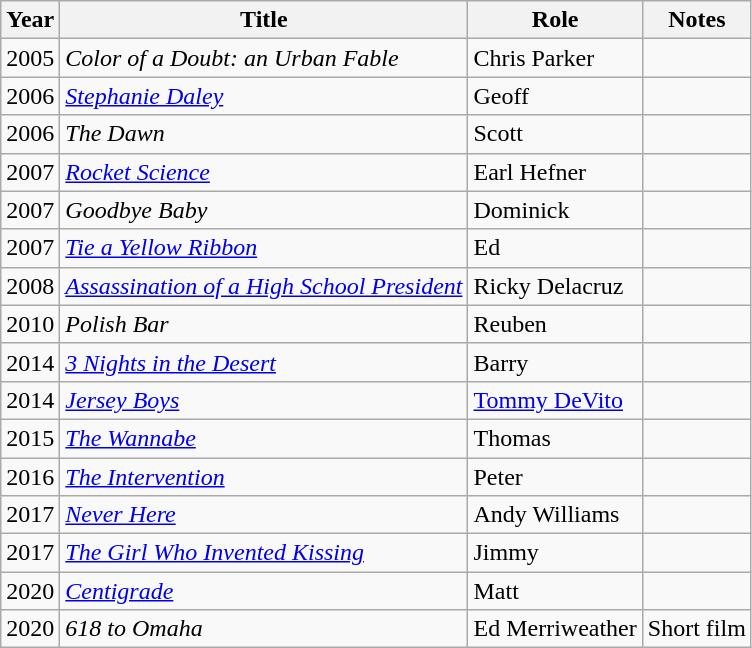<table class="wikitable" style="font-size: 100%;">
<tr>
<th>Year</th>
<th>Title</th>
<th>Role</th>
<th>Notes</th>
</tr>
<tr>
<td>2005</td>
<td><em>Color of a Doubt: an Urban Fable</em></td>
<td>Chris Parker</td>
<td></td>
</tr>
<tr>
<td>2006</td>
<td><em><a href='#'>Stephanie Daley</a></em></td>
<td>Geoff</td>
<td></td>
</tr>
<tr>
<td>2006</td>
<td><em>The Dawn</em></td>
<td>Scott</td>
<td></td>
</tr>
<tr>
<td>2007</td>
<td><em><a href='#'>Rocket Science</a></em></td>
<td>Earl Hefner</td>
<td></td>
</tr>
<tr>
<td>2007</td>
<td><em>Goodbye Baby</em></td>
<td>Dominick</td>
<td></td>
</tr>
<tr>
<td>2007</td>
<td><em><a href='#'>Tie a Yellow Ribbon</a></em></td>
<td>Ed</td>
<td></td>
</tr>
<tr>
<td>2008</td>
<td><em><a href='#'>Assassination of a High School President</a></em></td>
<td>Ricky Delacruz</td>
<td></td>
</tr>
<tr>
<td>2010</td>
<td><em>Polish Bar</em></td>
<td>Reuben</td>
<td></td>
</tr>
<tr>
<td>2014</td>
<td><em><a href='#'>3 Nights in the Desert</a></em></td>
<td>Barry</td>
<td></td>
</tr>
<tr>
<td>2014</td>
<td><em><a href='#'>Jersey Boys</a></em></td>
<td><a href='#'>Tommy DeVito</a></td>
<td></td>
</tr>
<tr>
<td>2015</td>
<td><em><a href='#'>The Wannabe</a></em></td>
<td>Thomas</td>
<td></td>
</tr>
<tr>
<td>2016</td>
<td><em><a href='#'>The Intervention</a></em></td>
<td>Peter</td>
<td></td>
</tr>
<tr>
<td>2017</td>
<td><em><a href='#'>Never Here</a></em></td>
<td>Andy Williams</td>
<td></td>
</tr>
<tr>
<td>2017</td>
<td><em><a href='#'>The Girl Who Invented Kissing</a></em></td>
<td>Jimmy</td>
<td></td>
</tr>
<tr>
<td>2020</td>
<td><em><a href='#'>Centigrade</a></em></td>
<td>Matt</td>
<td></td>
</tr>
<tr>
<td>2020</td>
<td><em>618 to Omaha</em></td>
<td>Ed Merriweather</td>
<td>Short film</td>
</tr>
</table>
